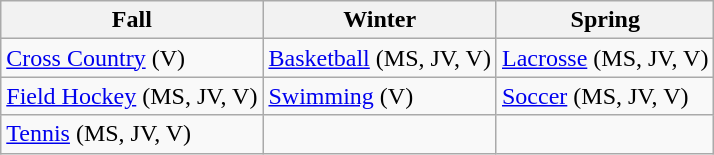<table class="wikitable">
<tr>
<th>Fall</th>
<th>Winter</th>
<th>Spring</th>
</tr>
<tr>
<td><a href='#'>Cross Country</a> (V)</td>
<td><a href='#'>Basketball</a> (MS, JV, V)</td>
<td><a href='#'>Lacrosse</a> (MS, JV, V)</td>
</tr>
<tr>
<td><a href='#'>Field Hockey</a> (MS, JV, V)</td>
<td><a href='#'>Swimming</a> (V)</td>
<td><a href='#'>Soccer</a> (MS, JV, V)</td>
</tr>
<tr>
<td><a href='#'>Tennis</a> (MS, JV, V)</td>
<td></td>
<td></td>
</tr>
</table>
